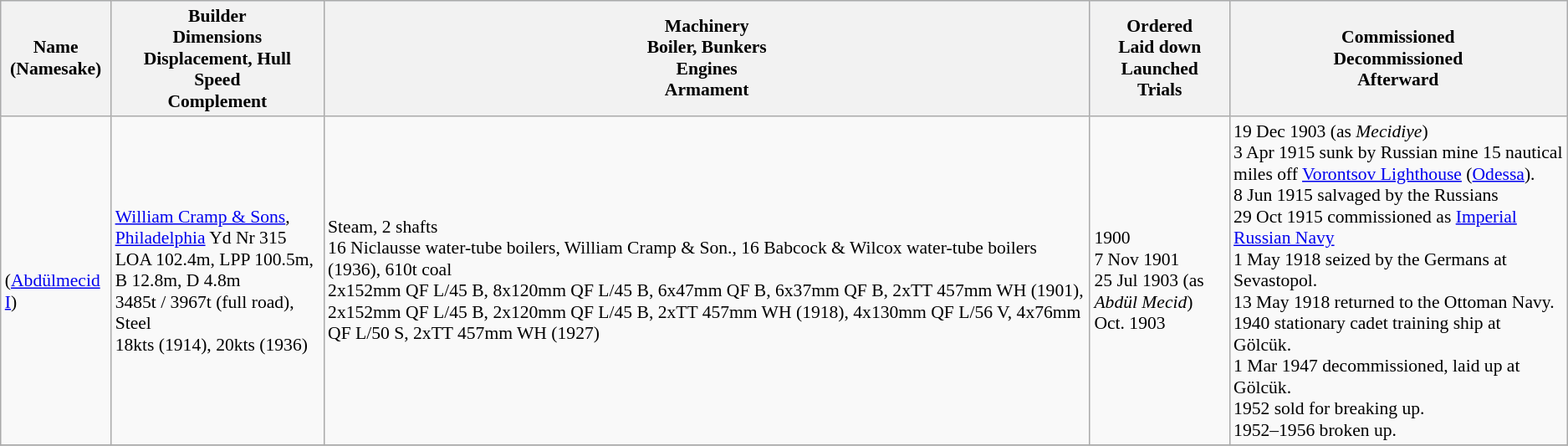<table class="wikitable" style="font-size:90%;">
<tr bgcolor="#e6e9ff">
<th>Name<br>(Namesake)</th>
<th>Builder<br>Dimensions<br>Displacement, Hull<br>Speed<br>Complement</th>
<th>Machinery<br>Boiler, Bunkers<br>Engines<br>Armament</th>
<th>Ordered<br>Laid down<br>Launched<br>Trials</th>
<th>Commissioned<br>Decommissioned<br>Afterward</th>
</tr>
<tr ---->
<td><br>(<a href='#'>Abdülmecid I</a>)</td>
<td> <a href='#'>William Cramp & Sons</a>, <a href='#'>Philadelphia</a> Yd Nr 315<br>LOA 102.4m, LPP 100.5m, B 12.8m, D 4.8m<br>3485t / 3967t (full road), Steel<br>18kts (1914), 20kts (1936)</td>
<td>Steam, 2 shafts<br>16 Niclausse water-tube boilers, William Cramp & Son., 16 Babcock & Wilcox water-tube boilers (1936), 610t coal<br>2x152mm QF L/45 B, 8x120mm QF L/45 B, 6x47mm QF B, 6x37mm QF B, 2xTT 457mm WH (1901), 2x152mm QF L/45 B, 2x120mm QF L/45 B, 2xTT 457mm WH (1918), 4x130mm QF L/56 V, 4x76mm QF L/50 S, 2xTT 457mm WH (1927)</td>
<td>1900<br>7 Nov 1901<br>25 Jul 1903 (as <em>Abdül Mecid</em>)<br>Oct. 1903</td>
<td>19 Dec 1903 (as <em>Mecidiye</em>)<br>3 Apr 1915 sunk by Russian mine 15 nautical miles off <a href='#'>Vorontsov Lighthouse</a> (<a href='#'>Odessa</a>).<br>8 Jun 1915 salvaged by the Russians<br>29 Oct 1915 commissioned as <a href='#'>Imperial Russian Navy</a>  <br>1 May 1918 seized by the Germans at Sevastopol.<br>13 May 1918 returned to the Ottoman Navy.<br>1940 stationary cadet training ship at Gölcük.<br>1 Mar 1947 decommissioned, laid up at Gölcük.<br>1952 sold for breaking up.<br>1952–1956 broken up.</td>
</tr>
<tr ---->
</tr>
</table>
